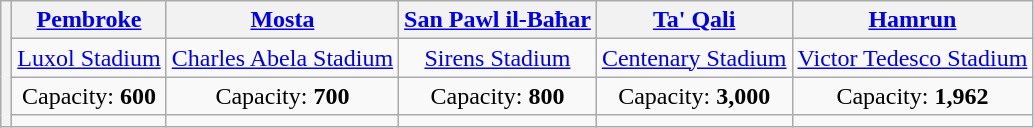<table class="wikitable" style="text-align:center">
<tr>
<th rowspan="4"></th>
<th><a href='#'>Pembroke</a></th>
<th><a href='#'>Mosta</a></th>
<th><a href='#'>San Pawl il-Baħar</a></th>
<th><a href='#'>Ta' Qali</a></th>
<th><a href='#'>Hamrun</a></th>
</tr>
<tr>
<td><a href='#'>Luxol Stadium</a></td>
<td><a href='#'>Charles Abela Stadium</a></td>
<td><a href='#'>Sirens Stadium</a></td>
<td><a href='#'>Centenary Stadium</a></td>
<td><a href='#'>Victor Tedesco Stadium</a></td>
</tr>
<tr>
<td>Capacity: <strong>600</strong></td>
<td>Capacity: <strong>700</strong></td>
<td>Capacity: <strong>800</strong></td>
<td>Capacity: <strong>3,000</strong></td>
<td>Capacity: <strong>1,962</strong></td>
</tr>
<tr>
<td></td>
<td></td>
<td></td>
<td></td>
<td></td>
</tr>
</table>
